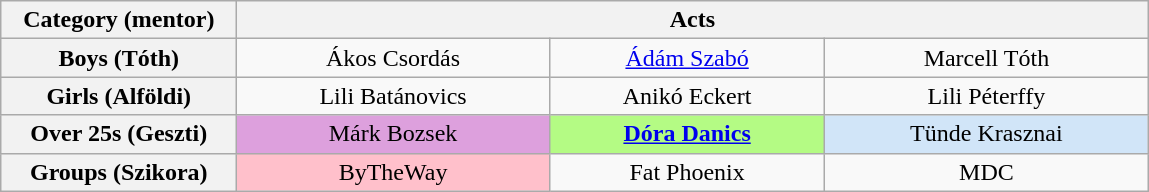<table class="wikitable" style="text-align:center">
<tr>
<th spope="col" style="width:150px;">Category (mentor)</th>
<th scope="col" colspan="3" style="width:600px;">Acts</th>
</tr>
<tr>
<th scope="col">Boys (Tóth)</th>
<td>Ákos Csordás</td>
<td><a href='#'>Ádám Szabó</a></td>
<td>Marcell Tóth</td>
</tr>
<tr>
<th scope="col">Girls (Alföldi)</th>
<td>Lili Batánovics</td>
<td>Anikó Eckert</td>
<td>Lili Péterffy</td>
</tr>
<tr>
<th scope="col">Over 25s (Geszti)</th>
<td bgcolor="#DDA0DD">Márk Bozsek</td>
<td bgcolor="#B4FB84"><strong><a href='#'>Dóra Danics</a></strong></td>
<td bgcolor="#d1e5f8">Tünde Krasznai</td>
</tr>
<tr>
<th scope="col">Groups (Szikora)</th>
<td bgcolor="pink">ByTheWay</td>
<td>Fat Phoenix</td>
<td>MDC</td>
</tr>
</table>
